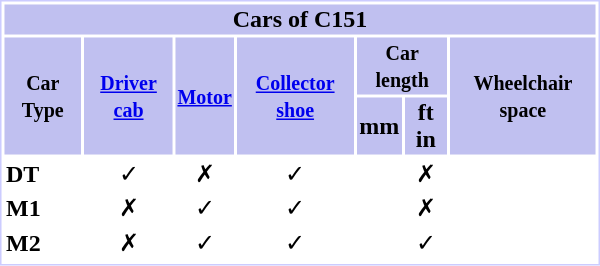<table width=400px style="border:1px solid #ccf; text-align:center">
<tr>
<th bgcolor="#c0c0f0" colspan=11>Cars of C151</th>
</tr>
<tr>
<th bgcolor="#c0c0f0" rowspan=2><small>Car Type</small></th>
<th bgcolor="#c0c0f0" rowspan=2><small><a href='#'>Driver cab</a></small></th>
<th bgcolor="#c0c0f0" rowspan=2><small><a href='#'>Motor</a></small></th>
<th bgcolor="#c0c0f0" rowspan=2><small><a href='#'>Collector shoe</a></small></th>
<th bgcolor="#c0c0f0" colspan=2><small>Car length</small></th>
<th bgcolor="#c0c0f0" rowspan=2><small>Wheelchair space</small></th>
</tr>
<tr>
<th bgcolor="#c0c0f0">mm</th>
<th bgcolor="#c0c0f0">ft in</th>
</tr>
<tr>
<td style=text-align:left><strong>DT</strong></td>
<td><span>✓</span></td>
<td><span>✗</span></td>
<td><span>✓</span></td>
<td></td>
<td><span>✗</span></td>
</tr>
<tr>
<td style=text-align:left><strong>M1</strong></td>
<td><span>✗</span></td>
<td><span>✓</span></td>
<td><span>✓</span></td>
<td></td>
<td><span>✗</span></td>
</tr>
<tr>
<td style=text-align:left><strong>M2</strong></td>
<td><span>✗</span></td>
<td><span>✓</span></td>
<td><span>✓</span></td>
<td></td>
<td><span>✓</span></td>
</tr>
<tr>
</tr>
</table>
